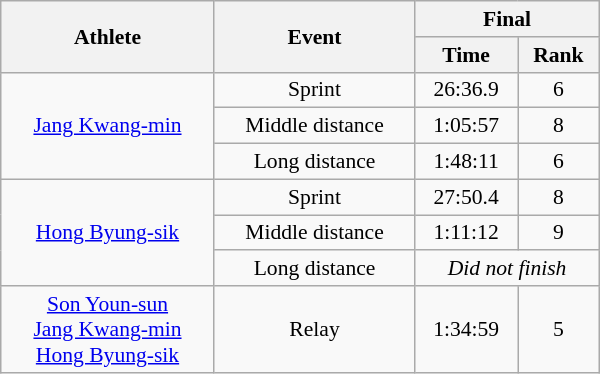<table class="wikitable" style="font-size:90%; text-align:center; width:400px">
<tr>
<th rowspan="2">Athlete</th>
<th rowspan="2">Event</th>
<th colspan="2">Final</th>
</tr>
<tr>
<th>Time</th>
<th>Rank</th>
</tr>
<tr>
<td rowspan=3><a href='#'>Jang Kwang-min</a></td>
<td>Sprint</td>
<td>26:36.9</td>
<td>6</td>
</tr>
<tr>
<td>Middle distance</td>
<td>1:05:57</td>
<td>8</td>
</tr>
<tr>
<td>Long distance</td>
<td>1:48:11</td>
<td>6</td>
</tr>
<tr>
<td rowspan=3><a href='#'>Hong Byung-sik</a></td>
<td>Sprint</td>
<td>27:50.4</td>
<td>8</td>
</tr>
<tr>
<td>Middle distance</td>
<td>1:11:12</td>
<td>9</td>
</tr>
<tr>
<td>Long distance</td>
<td colspan=2><em>Did not finish</em></td>
</tr>
<tr>
<td rowspan=1><a href='#'>Son Youn-sun</a> <br> <a href='#'>Jang Kwang-min</a> <br> <a href='#'>Hong Byung-sik</a></td>
<td>Relay</td>
<td>1:34:59</td>
<td>5</td>
</tr>
</table>
